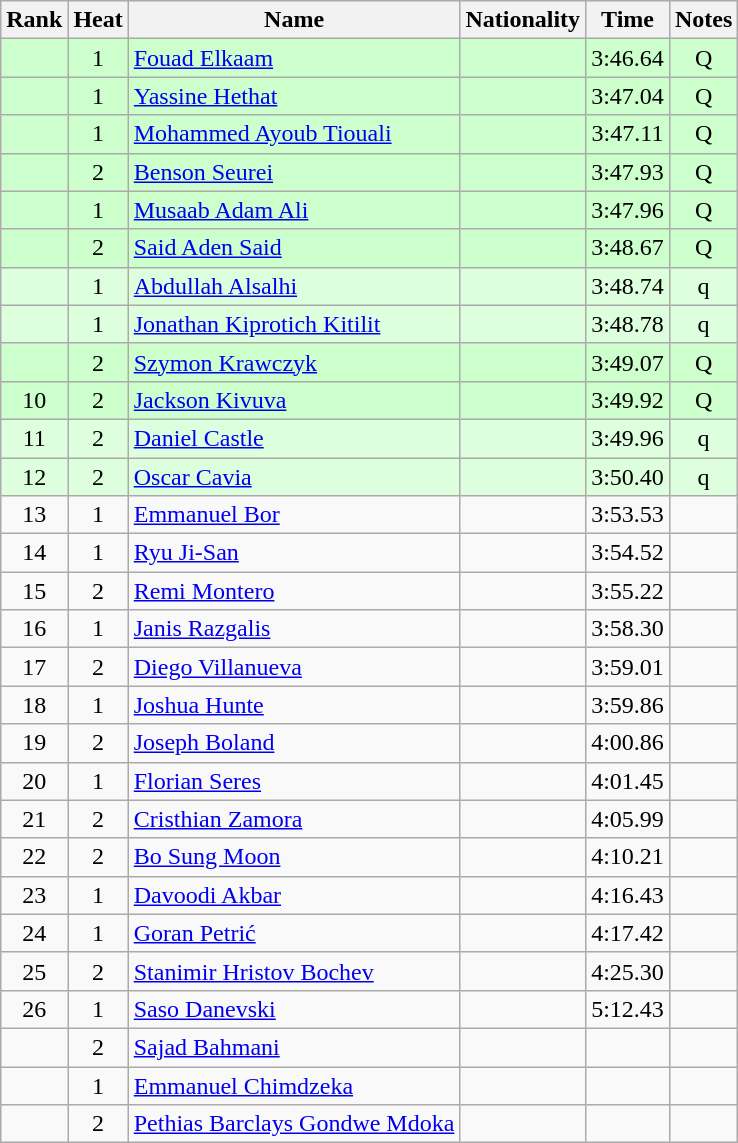<table class="wikitable sortable" style="text-align:center">
<tr>
<th>Rank</th>
<th>Heat</th>
<th>Name</th>
<th>Nationality</th>
<th>Time</th>
<th>Notes</th>
</tr>
<tr bgcolor=ccffcc>
<td></td>
<td>1</td>
<td align=left><a href='#'>Fouad Elkaam</a></td>
<td align=left></td>
<td>3:46.64</td>
<td>Q</td>
</tr>
<tr bgcolor=ccffcc>
<td></td>
<td>1</td>
<td align=left><a href='#'>Yassine Hethat</a></td>
<td align=left></td>
<td>3:47.04</td>
<td>Q</td>
</tr>
<tr bgcolor=ccffcc>
<td></td>
<td>1</td>
<td align=left><a href='#'>Mohammed Ayoub Tiouali</a></td>
<td align=left></td>
<td>3:47.11</td>
<td>Q</td>
</tr>
<tr bgcolor=ccffcc>
<td></td>
<td>2</td>
<td align=left><a href='#'>Benson Seurei</a></td>
<td align=left></td>
<td>3:47.93</td>
<td>Q</td>
</tr>
<tr bgcolor=ccffcc>
<td></td>
<td>1</td>
<td align=left><a href='#'>Musaab Adam Ali</a></td>
<td align=left></td>
<td>3:47.96</td>
<td>Q</td>
</tr>
<tr bgcolor=ccffcc>
<td></td>
<td>2</td>
<td align=left><a href='#'>Said Aden Said</a></td>
<td align=left></td>
<td>3:48.67</td>
<td>Q</td>
</tr>
<tr bgcolor=ddffdd>
<td></td>
<td>1</td>
<td align=left><a href='#'>Abdullah Alsalhi</a></td>
<td align=left></td>
<td>3:48.74</td>
<td>q</td>
</tr>
<tr bgcolor=ddffdd>
<td></td>
<td>1</td>
<td align=left><a href='#'>Jonathan Kiprotich Kitilit</a></td>
<td align=left></td>
<td>3:48.78</td>
<td>q</td>
</tr>
<tr bgcolor=ccffcc>
<td></td>
<td>2</td>
<td align=left><a href='#'>Szymon Krawczyk</a></td>
<td align=left></td>
<td>3:49.07</td>
<td>Q</td>
</tr>
<tr bgcolor=ccffcc>
<td>10</td>
<td>2</td>
<td align=left><a href='#'>Jackson Kivuva</a></td>
<td align=left></td>
<td>3:49.92</td>
<td>Q</td>
</tr>
<tr bgcolor=ddffdd>
<td>11</td>
<td>2</td>
<td align=left><a href='#'>Daniel Castle</a></td>
<td align=left></td>
<td>3:49.96</td>
<td>q</td>
</tr>
<tr bgcolor=ddffdd>
<td>12</td>
<td>2</td>
<td align=left><a href='#'>Oscar Cavia</a></td>
<td align=left></td>
<td>3:50.40</td>
<td>q</td>
</tr>
<tr>
<td>13</td>
<td>1</td>
<td align=left><a href='#'>Emmanuel Bor</a></td>
<td align=left></td>
<td>3:53.53</td>
<td></td>
</tr>
<tr>
<td>14</td>
<td>1</td>
<td align=left><a href='#'>Ryu Ji-San</a></td>
<td align=left></td>
<td>3:54.52</td>
<td></td>
</tr>
<tr>
<td>15</td>
<td>2</td>
<td align=left><a href='#'>Remi Montero</a></td>
<td align=left></td>
<td>3:55.22</td>
<td></td>
</tr>
<tr>
<td>16</td>
<td>1</td>
<td align=left><a href='#'>Janis Razgalis</a></td>
<td align=left></td>
<td>3:58.30</td>
<td></td>
</tr>
<tr>
<td>17</td>
<td>2</td>
<td align=left><a href='#'>Diego Villanueva</a></td>
<td align=left></td>
<td>3:59.01</td>
<td></td>
</tr>
<tr>
<td>18</td>
<td>1</td>
<td align=left><a href='#'>Joshua Hunte</a></td>
<td align=left></td>
<td>3:59.86</td>
<td></td>
</tr>
<tr>
<td>19</td>
<td>2</td>
<td align=left><a href='#'>Joseph Boland</a></td>
<td align=left></td>
<td>4:00.86</td>
<td></td>
</tr>
<tr>
<td>20</td>
<td>1</td>
<td align=left><a href='#'>Florian Seres</a></td>
<td align=left></td>
<td>4:01.45</td>
<td></td>
</tr>
<tr>
<td>21</td>
<td>2</td>
<td align=left><a href='#'>Cristhian Zamora</a></td>
<td align=left></td>
<td>4:05.99</td>
<td></td>
</tr>
<tr>
<td>22</td>
<td>2</td>
<td align=left><a href='#'>Bo Sung Moon</a></td>
<td align=left></td>
<td>4:10.21</td>
<td></td>
</tr>
<tr>
<td>23</td>
<td>1</td>
<td align=left><a href='#'>Davoodi Akbar</a></td>
<td align=left></td>
<td>4:16.43</td>
<td></td>
</tr>
<tr>
<td>24</td>
<td>1</td>
<td align=left><a href='#'>Goran Petrić</a></td>
<td align=left></td>
<td>4:17.42</td>
<td></td>
</tr>
<tr>
<td>25</td>
<td>2</td>
<td align=left><a href='#'>Stanimir Hristov Bochev</a></td>
<td align=left></td>
<td>4:25.30</td>
<td></td>
</tr>
<tr>
<td>26</td>
<td>1</td>
<td align=left><a href='#'>Saso Danevski</a></td>
<td align=left></td>
<td>5:12.43</td>
<td></td>
</tr>
<tr>
<td></td>
<td>2</td>
<td align=left><a href='#'>Sajad Bahmani</a></td>
<td align=left></td>
<td></td>
<td></td>
</tr>
<tr>
<td></td>
<td>1</td>
<td align=left><a href='#'>Emmanuel Chimdzeka</a></td>
<td align=left></td>
<td></td>
<td></td>
</tr>
<tr>
<td></td>
<td>2</td>
<td align=left><a href='#'>Pethias Barclays Gondwe Mdoka</a></td>
<td align=left></td>
<td></td>
<td></td>
</tr>
</table>
